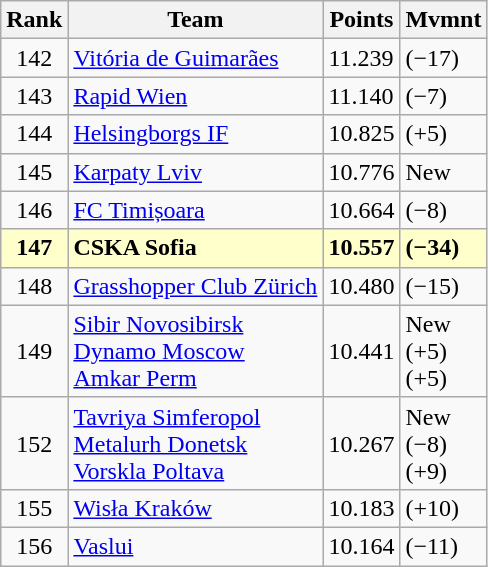<table class="wikitable" style="text-align: center;">
<tr>
<th>Rank</th>
<th>Team</th>
<th>Points</th>
<th>Mvmnt</th>
</tr>
<tr>
<td>142</td>
<td align=left> <a href='#'>Vitória de Guimarães</a></td>
<td align=left>11.239</td>
<td align=left> (−17)</td>
</tr>
<tr>
<td>143</td>
<td align=left> <a href='#'>Rapid Wien</a></td>
<td align=left>11.140</td>
<td align=left> (−7)</td>
</tr>
<tr>
<td>144</td>
<td align=left> <a href='#'>Helsingborgs IF</a></td>
<td align=left>10.825</td>
<td align=left> (+5)</td>
</tr>
<tr>
<td>145</td>
<td align=left> <a href='#'>Karpaty Lviv</a></td>
<td align=left>10.776</td>
<td align=left>New</td>
</tr>
<tr>
<td>146</td>
<td align=left> <a href='#'>FC Timișoara</a></td>
<td align=left>10.664</td>
<td align=left> (−8)</td>
</tr>
<tr bgcolor="ffffcc">
<td><strong>147</strong></td>
<td align=left> <strong>CSKA Sofia</strong></td>
<td align=left><strong>10.557</strong></td>
<td align=left> <strong>(−34)</strong></td>
</tr>
<tr>
<td>148</td>
<td align=left> <a href='#'>Grasshopper Club Zürich</a></td>
<td align=left>10.480</td>
<td align=left> (−15)</td>
</tr>
<tr>
<td>149</td>
<td align=left> <a href='#'>Sibir Novosibirsk</a><br> <a href='#'>Dynamo Moscow</a><br> <a href='#'>Amkar Perm</a></td>
<td align=left>10.441</td>
<td align=left>New<br> (+5)<br> (+5)</td>
</tr>
<tr>
<td>152</td>
<td align=left> <a href='#'>Tavriya Simferopol</a><br> <a href='#'>Metalurh Donetsk</a><br> <a href='#'>Vorskla Poltava</a></td>
<td align=left>10.267</td>
<td align=left>New<br> (−8)<br> (+9)</td>
</tr>
<tr>
<td>155</td>
<td align=left> <a href='#'>Wisła Kraków</a></td>
<td align=left>10.183</td>
<td align=left> (+10)</td>
</tr>
<tr>
<td>156</td>
<td align=left> <a href='#'>Vaslui</a></td>
<td align=left>10.164</td>
<td align=left> (−11)</td>
</tr>
</table>
